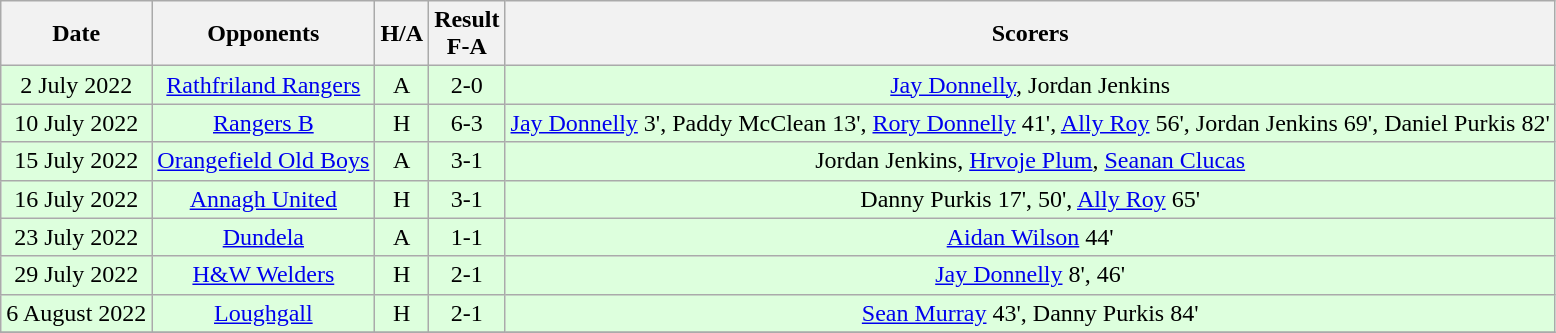<table class="wikitable" style="text-align:center">
<tr>
<th>Date</th>
<th>Opponents</th>
<th>H/A</th>
<th>Result<br>F-A</th>
<th>Scorers</th>
</tr>
<tr bgcolor="#ddffdd">
<td>2 July 2022</td>
<td><a href='#'>Rathfriland Rangers</a></td>
<td>A</td>
<td>2-0</td>
<td><a href='#'>Jay Donnelly</a>, Jordan Jenkins</td>
</tr>
<tr bgcolor="#ddffdd">
<td>10 July 2022</td>
<td><a href='#'>Rangers B</a></td>
<td>H</td>
<td>6-3</td>
<td><a href='#'>Jay Donnelly</a> 3', Paddy McClean 13', <a href='#'>Rory Donnelly</a> 41', <a href='#'>Ally Roy</a> 56', Jordan Jenkins 69', Daniel Purkis 82'</td>
</tr>
<tr bgcolor="#ddffdd">
<td>15 July 2022</td>
<td><a href='#'>Orangefield Old Boys</a></td>
<td>A</td>
<td>3-1</td>
<td>Jordan Jenkins, <a href='#'>Hrvoje Plum</a>, <a href='#'>Seanan Clucas</a></td>
</tr>
<tr bgcolor="#ddffdd">
<td>16 July 2022</td>
<td><a href='#'>Annagh United</a></td>
<td>H</td>
<td>3-1</td>
<td>Danny Purkis 17', 50', <a href='#'>Ally Roy</a> 65'</td>
</tr>
<tr bgcolor="#ddffdd">
<td>23 July 2022</td>
<td><a href='#'>Dundela</a></td>
<td>A</td>
<td>1-1</td>
<td><a href='#'>Aidan Wilson</a> 44'</td>
</tr>
<tr bgcolor="#ddffdd">
<td>29 July 2022</td>
<td><a href='#'>H&W Welders</a></td>
<td>H</td>
<td>2-1</td>
<td><a href='#'>Jay Donnelly</a> 8', 46'</td>
</tr>
<tr bgcolor="#ddffdd">
<td>6 August 2022</td>
<td><a href='#'>Loughgall</a></td>
<td>H</td>
<td>2-1</td>
<td><a href='#'>Sean Murray</a> 43', Danny Purkis 84'</td>
</tr>
<tr bgcolor="#ddffdd">
</tr>
</table>
